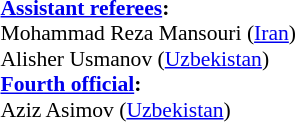<table width=50% style="font-size: 90%">
<tr>
<td><br><strong><a href='#'>Assistant referees</a>:</strong>
<br>Mohammad Reza Mansouri (<a href='#'>Iran</a>)
<br>Alisher Usmanov (<a href='#'>Uzbekistan</a>)
<br><strong><a href='#'>Fourth official</a>:</strong>
<br>Aziz Asimov (<a href='#'>Uzbekistan</a>)</td>
</tr>
</table>
